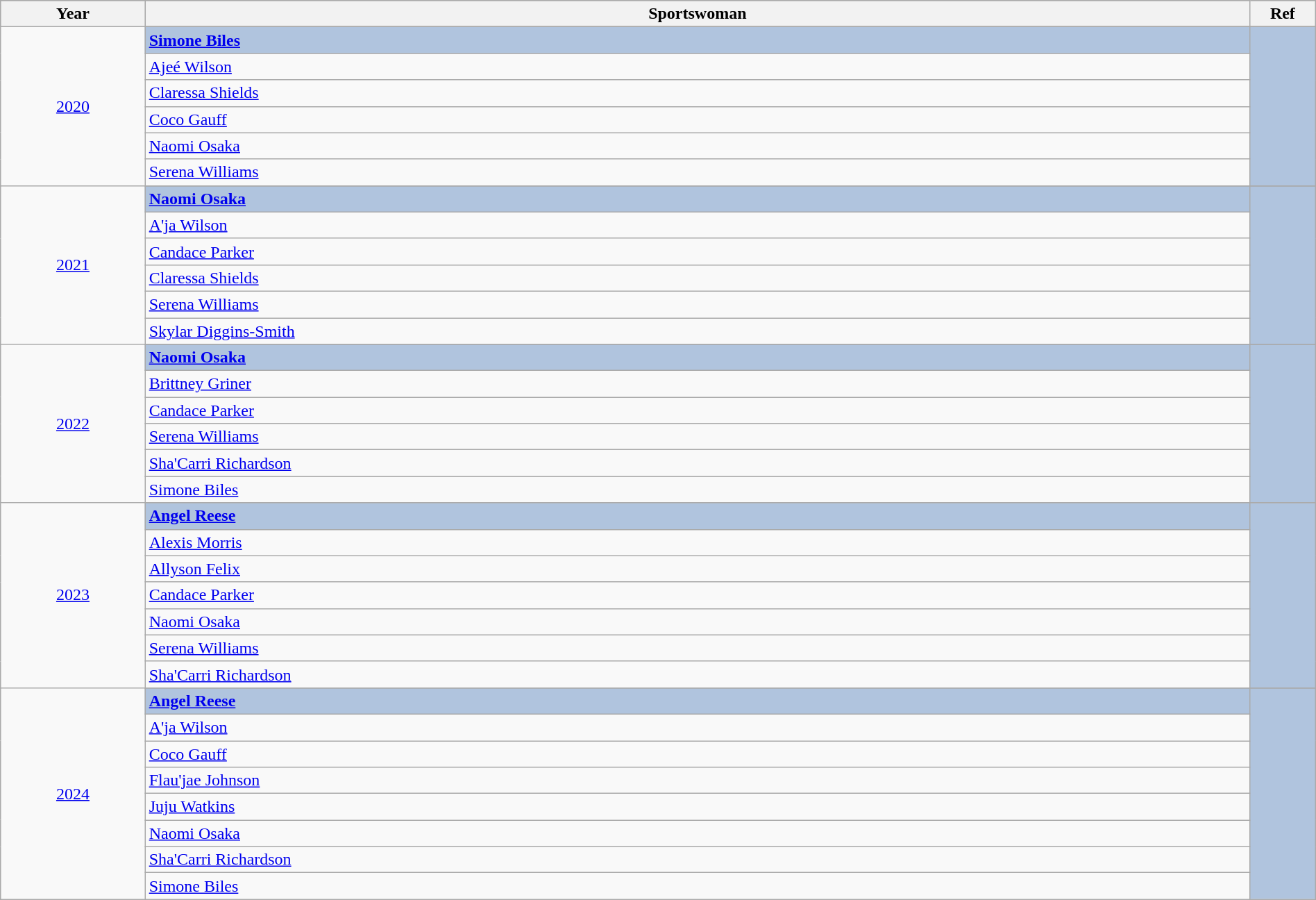<table class="wikitable" style="width:100%;">
<tr style="background:#bebebe;">
<th style="width:11%;">Year</th>
<th style="width:84%;">Sportswoman</th>
<th style="width:5%;">Ref</th>
</tr>
<tr>
<td rowspan="7" align="center"><a href='#'>2020</a></td>
</tr>
<tr style="background:#B0C4DE">
<td><strong><a href='#'>Simone Biles</a></strong></td>
<td rowspan="6" align="center"></td>
</tr>
<tr>
<td><a href='#'>Ajeé Wilson</a></td>
</tr>
<tr>
<td><a href='#'>Claressa Shields</a></td>
</tr>
<tr>
<td><a href='#'>Coco Gauff</a></td>
</tr>
<tr>
<td><a href='#'>Naomi Osaka</a></td>
</tr>
<tr>
<td><a href='#'>Serena Williams</a></td>
</tr>
<tr>
<td rowspan="7" align="center"><a href='#'>2021</a></td>
</tr>
<tr style="background:#B0C4DE">
<td><strong><a href='#'>Naomi Osaka</a></strong></td>
<td rowspan="6" align="center"></td>
</tr>
<tr>
<td><a href='#'>A'ja Wilson</a></td>
</tr>
<tr>
<td><a href='#'>Candace Parker</a></td>
</tr>
<tr>
<td><a href='#'>Claressa Shields</a></td>
</tr>
<tr>
<td><a href='#'>Serena Williams</a></td>
</tr>
<tr>
<td><a href='#'>Skylar Diggins-Smith</a></td>
</tr>
<tr>
<td rowspan="7" align="center"><a href='#'>2022</a></td>
</tr>
<tr style="background:#B0C4DE">
<td><strong><a href='#'>Naomi Osaka</a></strong></td>
<td rowspan="6" align="center"></td>
</tr>
<tr>
<td><a href='#'>Brittney Griner</a></td>
</tr>
<tr>
<td><a href='#'>Candace Parker</a></td>
</tr>
<tr>
<td><a href='#'>Serena Williams</a></td>
</tr>
<tr>
<td><a href='#'>Sha'Carri Richardson</a></td>
</tr>
<tr>
<td><a href='#'>Simone Biles</a></td>
</tr>
<tr>
<td rowspan="8" align="center"><a href='#'>2023</a></td>
</tr>
<tr style="background:#B0C4DE">
<td><strong><a href='#'>Angel Reese</a></strong></td>
<td rowspan="7" align="center"></td>
</tr>
<tr>
<td><a href='#'>Alexis Morris</a></td>
</tr>
<tr>
<td><a href='#'>Allyson Felix</a></td>
</tr>
<tr>
<td><a href='#'>Candace Parker</a></td>
</tr>
<tr>
<td><a href='#'>Naomi Osaka</a></td>
</tr>
<tr>
<td><a href='#'>Serena Williams</a></td>
</tr>
<tr>
<td><a href='#'>Sha'Carri Richardson</a></td>
</tr>
<tr>
<td rowspan="9" align="center"><a href='#'>2024</a></td>
</tr>
<tr style="background:#B0C4DE">
<td><strong><a href='#'>Angel Reese</a></strong></td>
<td rowspan="8" align="center"></td>
</tr>
<tr>
<td><a href='#'>A'ja Wilson</a></td>
</tr>
<tr>
<td><a href='#'>Coco Gauff</a></td>
</tr>
<tr>
<td><a href='#'>Flau'jae Johnson</a></td>
</tr>
<tr>
<td><a href='#'>Juju Watkins</a></td>
</tr>
<tr>
<td><a href='#'>Naomi Osaka</a></td>
</tr>
<tr>
<td><a href='#'>Sha'Carri Richardson</a></td>
</tr>
<tr>
<td><a href='#'>Simone Biles</a></td>
</tr>
</table>
